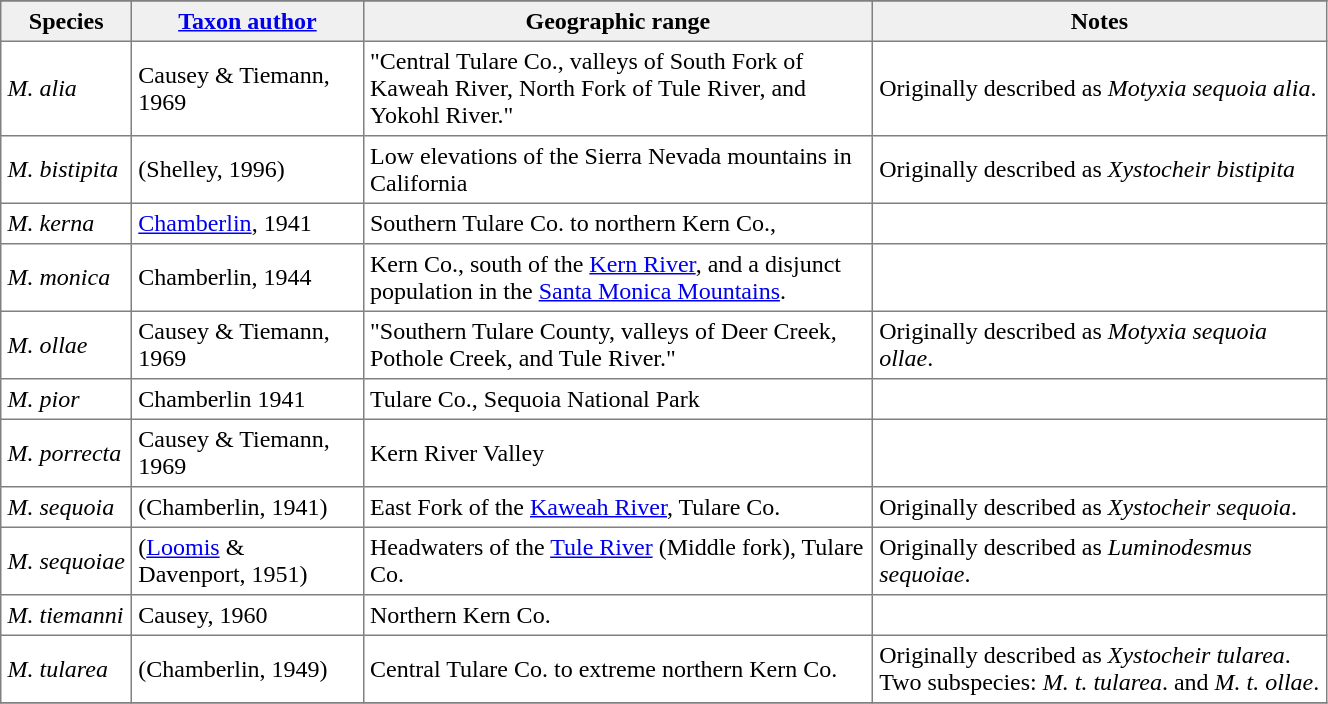<table |cellspacing=0 cellpadding=4 border=1 style="width: 70%; border-collapse: collapse;">
<tr>
</tr>
<tr>
<th bgcolor="#f0f0f0">Species</th>
<th bgcolor="#f0f0f0"><a href='#'>Taxon author</a></th>
<th bgcolor="#f0f0f0">Geographic range</th>
<th bgcolor="#f0f0f0">Notes</th>
</tr>
<tr>
<td><em>M. alia</em></td>
<td>Causey & Tiemann, 1969</td>
<td>"Central Tulare Co., valleys of South Fork of Kaweah River, North Fork of Tule River, and Yokohl River."</td>
<td>Originally described as <em>Motyxia sequoia alia</em>.</td>
</tr>
<tr>
<td><em>M. bistipita</em></td>
<td>(Shelley, 1996)</td>
<td>Low elevations of the Sierra Nevada mountains in California</td>
<td>Originally described as <em>Xystocheir bistipita</em></td>
</tr>
<tr>
<td><em>M. kerna</em></td>
<td><a href='#'>Chamberlin</a>, 1941</td>
<td>Southern Tulare Co. to northern Kern Co.,</td>
<td></td>
</tr>
<tr>
<td><em>M. monica</em></td>
<td>Chamberlin, 1944</td>
<td>Kern Co., south of the <a href='#'>Kern River</a>, and a disjunct population in the <a href='#'>Santa Monica Mountains</a>.</td>
<td></td>
</tr>
<tr>
<td><em>M. ollae</em></td>
<td>Causey & Tiemann, 1969</td>
<td>"Southern Tulare County, valleys of Deer Creek, Pothole Creek, and Tule River."</td>
<td>Originally described as <em>Motyxia sequoia ollae</em>.</td>
</tr>
<tr>
<td><em>M. pior</em></td>
<td>Chamberlin 1941</td>
<td>Tulare Co., Sequoia National Park</td>
<td></td>
</tr>
<tr>
<td><em>M. porrecta</em></td>
<td>Causey & Tiemann, 1969</td>
<td>Kern River Valley</td>
<td></td>
</tr>
<tr>
<td><em>M. sequoia</em></td>
<td>(Chamberlin, 1941)</td>
<td>East Fork of the <a href='#'>Kaweah River</a>, Tulare Co.</td>
<td>Originally described as <em>Xystocheir sequoia</em>.</td>
</tr>
<tr>
<td><em>M. sequoiae</em></td>
<td>(<a href='#'>Loomis</a> & Davenport, 1951)</td>
<td>Headwaters of the  <a href='#'>Tule River</a> (Middle fork), Tulare Co.</td>
<td>Originally described as <em>Luminodesmus sequoiae</em>.</td>
</tr>
<tr>
<td><em>M. tiemanni</em></td>
<td>Causey, 1960</td>
<td>Northern Kern Co.</td>
<td></td>
</tr>
<tr>
<td><em>M. tularea</em></td>
<td>(Chamberlin, 1949)</td>
<td>Central Tulare Co. to extreme northern Kern Co.</td>
<td>Originally described as <em>Xystocheir tularea</em>. Two subspecies: <em>M. t. tularea</em>. and <em>M. t. ollae</em>.</td>
</tr>
<tr>
</tr>
</table>
